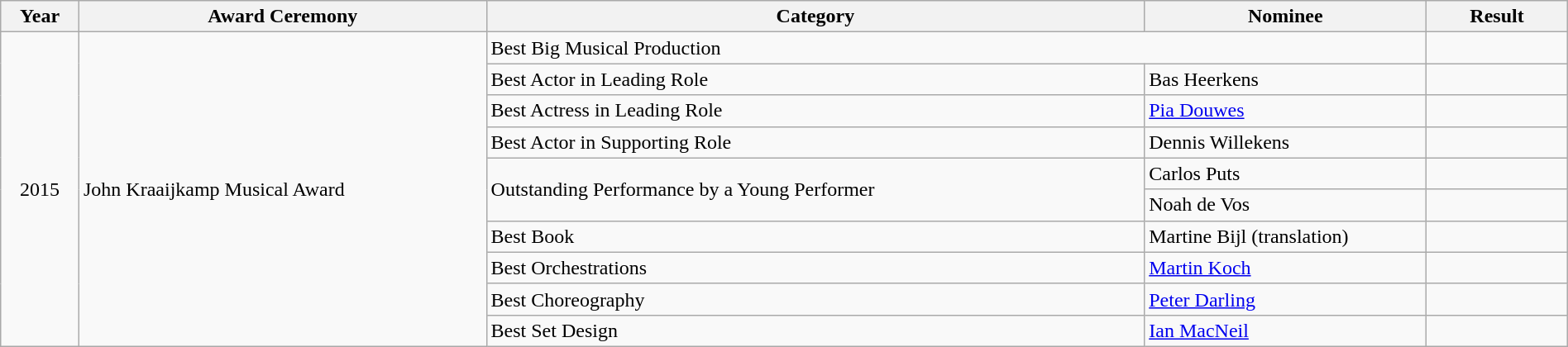<table class="wikitable" width="100%">
<tr>
<th width="5%">Year</th>
<th width="26%">Award Ceremony</th>
<th width="42%">Category</th>
<th width="18%">Nominee</th>
<th width="9%">Result</th>
</tr>
<tr>
<td rowspan="10" align="center">2015</td>
<td rowspan="10">John Kraaijkamp Musical Award</td>
<td colspan="2">Best Big Musical Production</td>
<td></td>
</tr>
<tr>
<td>Best Actor in Leading Role</td>
<td>Bas Heerkens</td>
<td></td>
</tr>
<tr>
<td>Best Actress in Leading Role</td>
<td><a href='#'>Pia Douwes</a></td>
<td></td>
</tr>
<tr>
<td>Best Actor in Supporting Role</td>
<td>Dennis Willekens</td>
<td></td>
</tr>
<tr>
<td rowspan="2">Outstanding Performance by a Young Performer</td>
<td>Carlos Puts</td>
<td></td>
</tr>
<tr>
<td>Noah de Vos</td>
<td></td>
</tr>
<tr>
<td>Best Book</td>
<td>Martine Bijl (translation)</td>
<td></td>
</tr>
<tr>
<td>Best Orchestrations</td>
<td><a href='#'>Martin Koch</a></td>
<td></td>
</tr>
<tr>
<td>Best Choreography</td>
<td><a href='#'>Peter Darling</a></td>
<td></td>
</tr>
<tr>
<td>Best Set Design</td>
<td><a href='#'>Ian MacNeil</a></td>
<td></td>
</tr>
</table>
